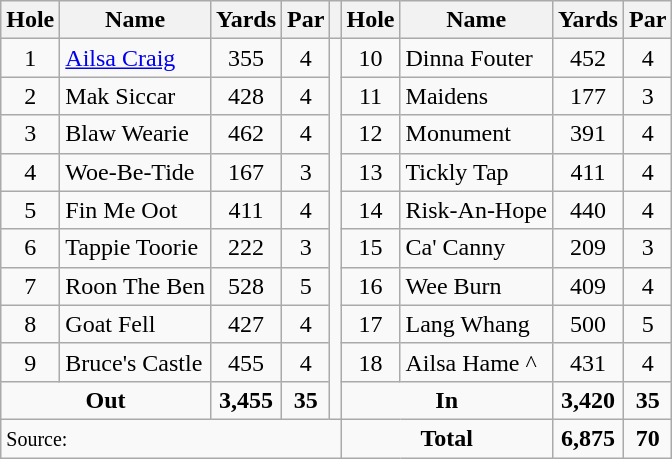<table class=wikitable>
<tr>
<th>Hole</th>
<th>Name</th>
<th>Yards</th>
<th>Par</th>
<th></th>
<th>Hole</th>
<th>Name</th>
<th>Yards</th>
<th>Par</th>
</tr>
<tr>
<td align=center>1</td>
<td><a href='#'>Ailsa Craig</a></td>
<td align=center>355</td>
<td align=center>4</td>
<td rowspan=10></td>
<td align=center>10</td>
<td>Dinna Fouter</td>
<td align=center>452</td>
<td align=center>4</td>
</tr>
<tr>
<td align=center>2</td>
<td>Mak Siccar</td>
<td align=center>428</td>
<td align=center>4</td>
<td align=center>11</td>
<td>Maidens</td>
<td align=center>177</td>
<td align=center>3</td>
</tr>
<tr>
<td align=center>3</td>
<td>Blaw Wearie</td>
<td align=center>462</td>
<td align=center>4</td>
<td align=center>12</td>
<td>Monument</td>
<td align=center>391</td>
<td align=center>4</td>
</tr>
<tr>
<td align=center>4</td>
<td>Woe-Be-Tide</td>
<td align=center>167</td>
<td align=center>3</td>
<td align=center>13</td>
<td>Tickly Tap</td>
<td align=center>411</td>
<td align=center>4</td>
</tr>
<tr>
<td align=center>5</td>
<td>Fin Me Oot</td>
<td align=center>411</td>
<td align=center>4</td>
<td align=center>14</td>
<td>Risk-An-Hope</td>
<td align=center>440</td>
<td align=center>4</td>
</tr>
<tr>
<td align=center>6</td>
<td>Tappie Toorie</td>
<td align=center>222</td>
<td align=center>3</td>
<td align=center>15</td>
<td>Ca' Canny</td>
<td align=center>209</td>
<td align=center>3</td>
</tr>
<tr>
<td align=center>7</td>
<td>Roon The Ben</td>
<td align=center>528</td>
<td align=center>5</td>
<td align=center>16</td>
<td>Wee Burn</td>
<td align=center>409</td>
<td align=center>4</td>
</tr>
<tr>
<td align=center>8</td>
<td>Goat Fell</td>
<td align=center>427</td>
<td align=center>4</td>
<td align=center>17</td>
<td>Lang Whang</td>
<td align=center>500</td>
<td align=center>5</td>
</tr>
<tr>
<td align=center>9</td>
<td>Bruce's Castle</td>
<td align=center>455</td>
<td align=center>4</td>
<td align=center>18</td>
<td>Ailsa Hame ^</td>
<td align=center>431</td>
<td align=center>4</td>
</tr>
<tr>
<td colspan=2 align=center><strong>Out</strong></td>
<td align=center><strong>3,455</strong></td>
<td align=center><strong>35</strong></td>
<td colspan=2 align=center><strong>In</strong></td>
<td align=center><strong>3,420</strong></td>
<td align=center><strong>35</strong></td>
</tr>
<tr>
<td colspan=5><small>Source:</small></td>
<td colspan=2 align=center><strong>Total</strong></td>
<td align=center><strong>6,875</strong></td>
<td align=center><strong>70</strong></td>
</tr>
</table>
